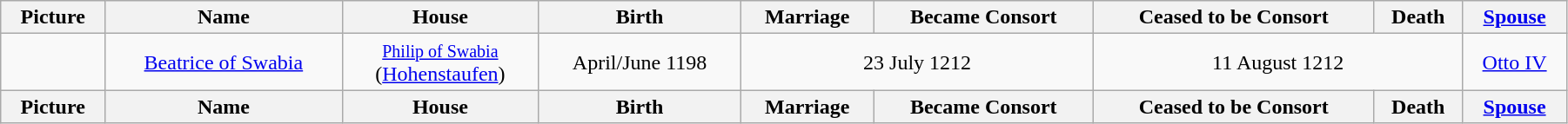<table width=95% class="wikitable">
<tr>
<th>Picture</th>
<th>Name</th>
<th>House</th>
<th>Birth</th>
<th>Marriage</th>
<th>Became Consort</th>
<th>Ceased to be Consort</th>
<th>Death</th>
<th><a href='#'>Spouse</a></th>
</tr>
<tr>
<td align=center></td>
<td align=center><a href='#'>Beatrice of Swabia</a></td>
<td align="center"><small><a href='#'>Philip of Swabia</a></small><br>(<a href='#'>Hohenstaufen</a>)</td>
<td align="center">April/June 1198</td>
<td align="center" colspan="2">23 July 1212</td>
<td align="center" colspan="2">11 August 1212</td>
<td align="center" rowspan="1"><a href='#'>Otto IV</a></td>
</tr>
<tr>
<th>Picture</th>
<th>Name</th>
<th>House</th>
<th>Birth</th>
<th>Marriage</th>
<th>Became Consort</th>
<th>Ceased to be Consort</th>
<th>Death</th>
<th><a href='#'>Spouse</a></th>
</tr>
</table>
